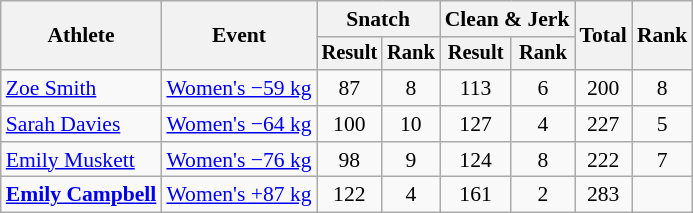<table class=wikitable style=font-size:90%;text-align:center>
<tr>
<th rowspan=2>Athlete</th>
<th rowspan=2>Event</th>
<th colspan=2>Snatch</th>
<th colspan=2>Clean & Jerk</th>
<th rowspan=2>Total</th>
<th rowspan=2>Rank</th>
</tr>
<tr style=font-size:95%>
<th>Result</th>
<th>Rank</th>
<th>Result</th>
<th>Rank</th>
</tr>
<tr>
<td align=left><a href='#'>Zoe Smith</a></td>
<td align=left><a href='#'>Women's −59 kg</a></td>
<td>87</td>
<td>8</td>
<td>113</td>
<td>6</td>
<td>200</td>
<td>8</td>
</tr>
<tr>
<td align=left><a href='#'>Sarah Davies</a></td>
<td align=left><a href='#'>Women's −64 kg</a></td>
<td>100</td>
<td>10</td>
<td>127</td>
<td>4</td>
<td>227</td>
<td>5</td>
</tr>
<tr>
<td align=left><a href='#'>Emily Muskett</a></td>
<td align=left><a href='#'>Women's −76 kg</a></td>
<td>98</td>
<td>9</td>
<td>124</td>
<td>8</td>
<td>222</td>
<td>7</td>
</tr>
<tr>
<td align=left><strong><a href='#'>Emily Campbell</a></strong></td>
<td align=left><a href='#'>Women's +87 kg</a></td>
<td>122</td>
<td>4</td>
<td>161</td>
<td>2</td>
<td>283</td>
<td></td>
</tr>
</table>
